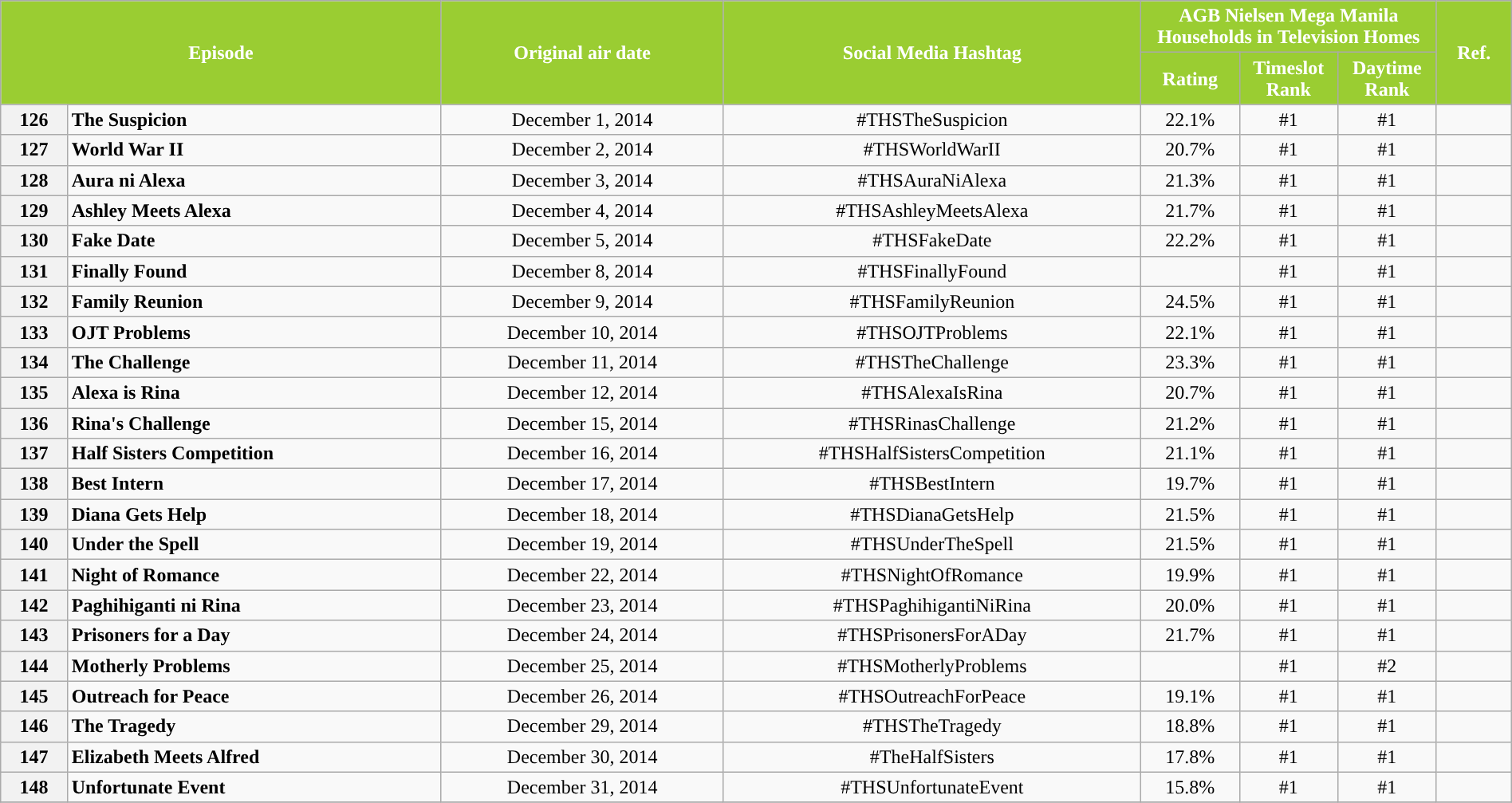<table class="wikitable" style="text-align:center; font-size:100%; line-height:18px;"  width="100%">
<tr>
<th colspan="2" rowspan="2" style="background-color:#9ACD32; color:#ffffff;">Episode</th>
<th style="background:#9ACD32; color:white" rowspan="2">Original air date</th>
<th style="background:#9ACD32; color:white" rowspan="2">Social Media Hashtag</th>
<th style="background-color:#9ACD32; color:#ffffff;" colspan="3">AGB Nielsen Mega Manila Households in Television Homes</th>
<th rowspan="2" style="background:#9ACD32; color:white">Ref.</th>
</tr>
<tr style="text-align: center style=">
<th style="background-color:#9ACD32; width:75px; color:#ffffff;">Rating</th>
<th style="background-color:#9ACD32; width:75px; color:#ffffff;">Timeslot Rank</th>
<th style="background-color:#9ACD32; width:75px; color:#ffffff;">Daytime Rank</th>
</tr>
<tr>
<th>126</th>
<td style="text-align: left;"><strong>The Suspicion</strong></td>
<td>December 1, 2014</td>
<td>#THSTheSuspicion</td>
<td>22.1%</td>
<td>#1</td>
<td>#1</td>
<td></td>
</tr>
<tr>
<th>127</th>
<td style="text-align: left;"><strong>World War II</strong></td>
<td>December 2, 2014</td>
<td>#THSWorldWarII</td>
<td>20.7%</td>
<td>#1</td>
<td>#1</td>
<td></td>
</tr>
<tr>
<th>128</th>
<td style="text-align: left;"><strong>Aura ni Alexa</strong></td>
<td>December 3, 2014</td>
<td>#THSAuraNiAlexa</td>
<td>21.3%</td>
<td>#1</td>
<td>#1</td>
<td></td>
</tr>
<tr>
<th>129</th>
<td style="text-align: left;"><strong>Ashley Meets Alexa</strong></td>
<td>December 4, 2014</td>
<td>#THSAshleyMeetsAlexa</td>
<td>21.7%</td>
<td>#1</td>
<td>#1</td>
<td></td>
</tr>
<tr>
<th>130</th>
<td style="text-align: left;"><strong>Fake Date</strong></td>
<td>December 5, 2014</td>
<td>#THSFakeDate</td>
<td>22.2%</td>
<td>#1</td>
<td>#1</td>
<td></td>
</tr>
<tr>
<th>131</th>
<td style="text-align: left;"><strong>Finally Found</strong></td>
<td>December 8, 2014</td>
<td>#THSFinallyFound</td>
<td></td>
<td>#1</td>
<td>#1</td>
<td></td>
</tr>
<tr>
<th>132</th>
<td style="text-align: left;"><strong>Family Reunion</strong></td>
<td>December 9, 2014</td>
<td>#THSFamilyReunion</td>
<td>24.5%</td>
<td>#1</td>
<td>#1</td>
<td></td>
</tr>
<tr>
<th>133</th>
<td style="text-align: left;"><strong>OJT Problems</strong></td>
<td>December 10, 2014</td>
<td>#THSOJTProblems</td>
<td>22.1%</td>
<td>#1</td>
<td>#1</td>
<td></td>
</tr>
<tr>
<th>134</th>
<td style="text-align: left;"><strong>The Challenge</strong></td>
<td>December 11, 2014</td>
<td>#THSTheChallenge</td>
<td>23.3%</td>
<td>#1</td>
<td>#1</td>
<td></td>
</tr>
<tr>
<th>135</th>
<td style="text-align: left;"><strong>Alexa is Rina</strong></td>
<td>December 12, 2014</td>
<td>#THSAlexaIsRina</td>
<td>20.7%</td>
<td>#1</td>
<td>#1</td>
<td></td>
</tr>
<tr>
<th>136</th>
<td style="text-align: left;"><strong>Rina's Challenge</strong></td>
<td>December 15, 2014</td>
<td>#THSRinasChallenge</td>
<td>21.2%</td>
<td>#1</td>
<td>#1</td>
<td></td>
</tr>
<tr>
<th>137</th>
<td style="text-align: left;"><strong>Half Sisters Competition</strong></td>
<td>December 16, 2014</td>
<td>#THSHalfSistersCompetition</td>
<td>21.1%</td>
<td>#1</td>
<td>#1</td>
<td></td>
</tr>
<tr>
<th>138</th>
<td style="text-align: left;"><strong>Best Intern</strong></td>
<td>December 17, 2014</td>
<td>#THSBestIntern</td>
<td>19.7%</td>
<td>#1</td>
<td>#1</td>
<td></td>
</tr>
<tr>
<th>139</th>
<td style="text-align: left;"><strong>Diana Gets Help</strong></td>
<td>December 18, 2014</td>
<td>#THSDianaGetsHelp</td>
<td>21.5%</td>
<td>#1</td>
<td>#1</td>
<td></td>
</tr>
<tr>
<th>140</th>
<td style="text-align: left;"><strong>Under the Spell</strong></td>
<td>December 19, 2014</td>
<td>#THSUnderTheSpell</td>
<td>21.5%</td>
<td>#1</td>
<td>#1</td>
<td></td>
</tr>
<tr>
<th>141</th>
<td style="text-align: left;"><strong>Night of Romance</strong></td>
<td>December 22, 2014</td>
<td>#THSNightOfRomance</td>
<td>19.9%</td>
<td>#1</td>
<td>#1</td>
<td></td>
</tr>
<tr>
<th>142</th>
<td style="text-align: left;"><strong>Paghihiganti ni Rina</strong></td>
<td>December 23, 2014</td>
<td>#THSPaghihigantiNiRina</td>
<td>20.0%</td>
<td>#1</td>
<td>#1</td>
<td></td>
</tr>
<tr>
<th>143</th>
<td style="text-align: left;"><strong>Prisoners for a Day</strong></td>
<td>December 24, 2014</td>
<td>#THSPrisonersForADay</td>
<td>21.7%</td>
<td>#1</td>
<td>#1</td>
<td></td>
</tr>
<tr>
<th>144</th>
<td style="text-align: left;"><strong>Motherly Problems</strong></td>
<td>December 25, 2014</td>
<td>#THSMotherlyProblems</td>
<td></td>
<td>#1</td>
<td>#2</td>
<td></td>
</tr>
<tr>
<th>145</th>
<td style="text-align: left;"><strong>Outreach for Peace</strong></td>
<td>December 26, 2014</td>
<td>#THSOutreachForPeace</td>
<td>19.1%</td>
<td>#1</td>
<td>#1</td>
<td></td>
</tr>
<tr>
<th>146</th>
<td style="text-align: left;"><strong>The Tragedy</strong></td>
<td>December 29, 2014</td>
<td>#THSTheTragedy</td>
<td>18.8%</td>
<td>#1</td>
<td>#1</td>
<td></td>
</tr>
<tr>
<th>147</th>
<td style="text-align: left;"><strong>Elizabeth Meets Alfred</strong></td>
<td>December 30, 2014</td>
<td>#TheHalfSisters</td>
<td>17.8%</td>
<td>#1</td>
<td>#1</td>
<td></td>
</tr>
<tr>
<th>148</th>
<td style="text-align: left;"><strong>Unfortunate Event</strong></td>
<td>December 31, 2014</td>
<td>#THSUnfortunateEvent</td>
<td>15.8%</td>
<td>#1</td>
<td>#1</td>
<td></td>
</tr>
<tr>
</tr>
</table>
